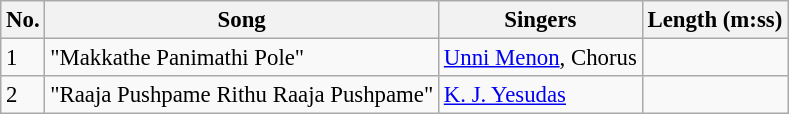<table class="wikitable" style="font-size:95%;">
<tr>
<th>No.</th>
<th>Song</th>
<th>Singers</th>
<th>Length (m:ss)</th>
</tr>
<tr>
<td>1</td>
<td>"Makkathe Panimathi Pole"</td>
<td><a href='#'>Unni Menon</a>, Chorus</td>
<td></td>
</tr>
<tr>
<td>2</td>
<td>"Raaja Pushpame Rithu Raaja Pushpame"</td>
<td><a href='#'>K. J. Yesudas</a></td>
<td></td>
</tr>
</table>
